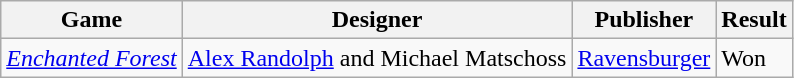<table class="wikitable">
<tr>
<th>Game</th>
<th>Designer</th>
<th>Publisher</th>
<th>Result</th>
</tr>
<tr>
<td><em><a href='#'>Enchanted Forest</a></em></td>
<td><a href='#'>Alex Randolph</a> and Michael Matschoss</td>
<td><a href='#'>Ravensburger</a></td>
<td>Won</td>
</tr>
</table>
